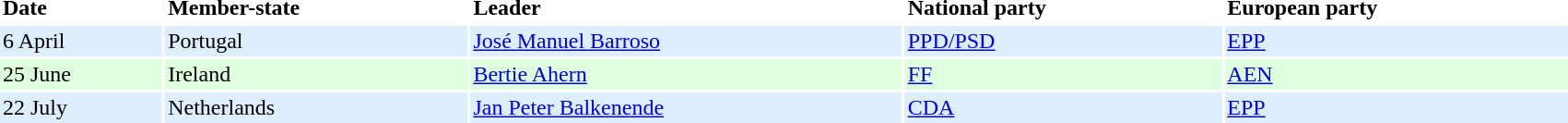<table border=0 cellpadding=2 cellspacing=2 width=90%>
<tr ----bgcolor=lightgrey>
<td><strong>Date</strong></td>
<td><strong>Member-state</strong></td>
<td><strong>Leader</strong></td>
<td><strong>National party</strong></td>
<td><strong>European party</strong></td>
</tr>
<tr ---- bgcolor=#DDEEFF>
<td>6 April</td>
<td>Portugal</td>
<td><a href='#'>José Manuel Barroso</a></td>
<td><a href='#'>PPD/PSD</a></td>
<td><a href='#'>EPP</a></td>
</tr>
<tr ---- bgcolor=#DDFFDD>
<td>25 June</td>
<td>Ireland</td>
<td><a href='#'>Bertie Ahern</a></td>
<td><a href='#'>FF</a></td>
<td><a href='#'>AEN</a></td>
</tr>
<tr ---- bgcolor=#DDEEFF>
<td>22 July</td>
<td>Netherlands</td>
<td><a href='#'>Jan Peter Balkenende</a></td>
<td><a href='#'>CDA</a></td>
<td><a href='#'>EPP</a></td>
</tr>
</table>
